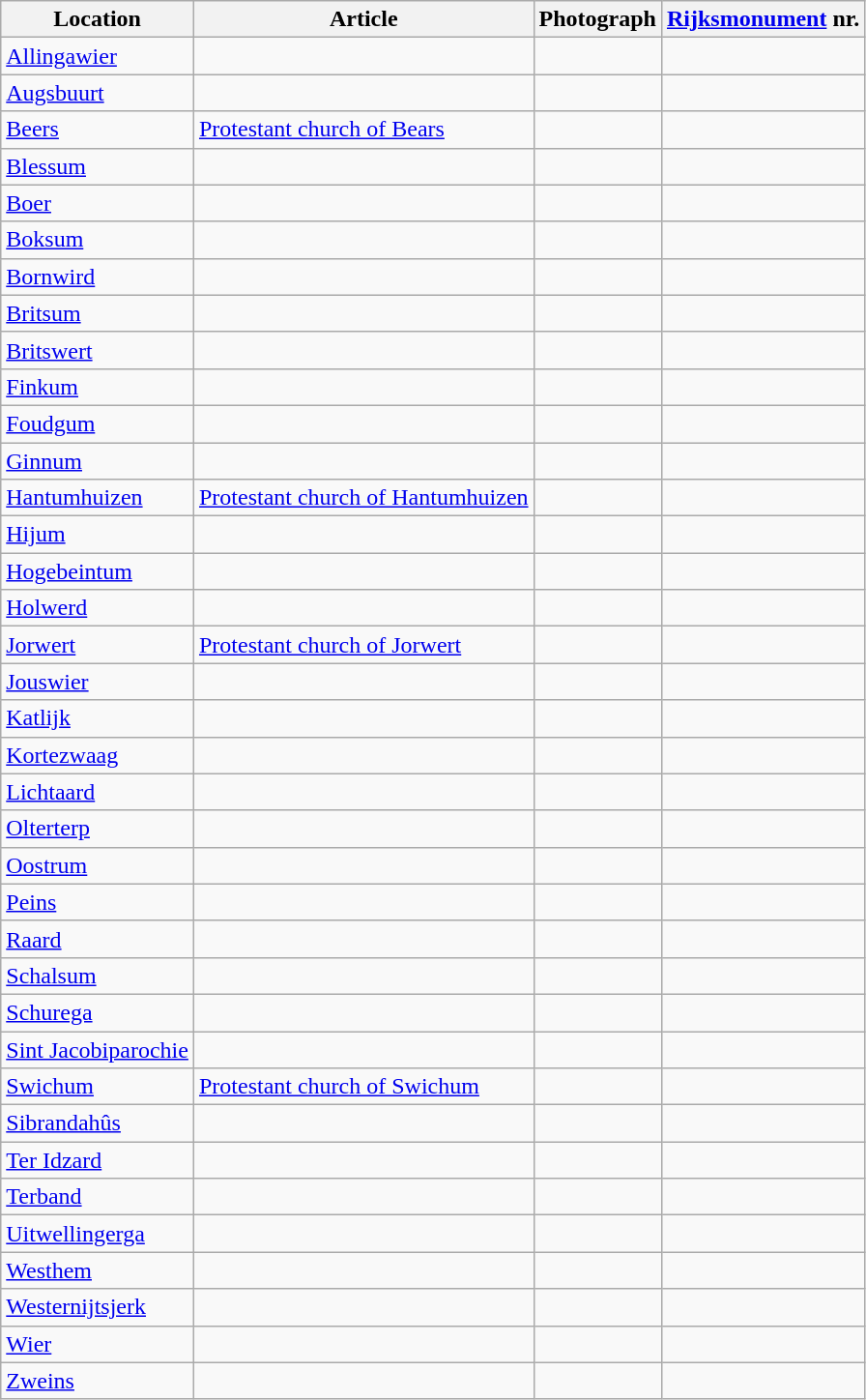<table class="wikitable">
<tr>
<th>Location</th>
<th>Article</th>
<th>Photograph</th>
<th><a href='#'>Rijksmonument</a> nr.</th>
</tr>
<tr>
<td><a href='#'>Allingawier</a></td>
<td></td>
<td></td>
<td></td>
</tr>
<tr>
<td><a href='#'>Augsbuurt</a></td>
<td></td>
<td></td>
<td></td>
</tr>
<tr>
<td><a href='#'>Beers</a></td>
<td><a href='#'>Protestant church of Bears</a></td>
<td></td>
<td></td>
</tr>
<tr>
<td><a href='#'>Blessum</a></td>
<td></td>
<td></td>
<td></td>
</tr>
<tr>
<td><a href='#'>Boer</a></td>
<td></td>
<td></td>
<td></td>
</tr>
<tr>
<td><a href='#'>Boksum</a></td>
<td></td>
<td></td>
<td></td>
</tr>
<tr>
<td><a href='#'>Bornwird</a></td>
<td></td>
<td></td>
<td></td>
</tr>
<tr>
<td><a href='#'>Britsum</a></td>
<td></td>
<td></td>
<td></td>
</tr>
<tr>
<td><a href='#'>Britswert</a></td>
<td></td>
<td></td>
<td></td>
</tr>
<tr>
<td><a href='#'>Finkum</a></td>
<td></td>
<td></td>
<td></td>
</tr>
<tr>
<td><a href='#'>Foudgum</a></td>
<td></td>
<td></td>
<td></td>
</tr>
<tr>
<td><a href='#'>Ginnum</a></td>
<td></td>
<td></td>
<td></td>
</tr>
<tr>
<td><a href='#'>Hantumhuizen</a></td>
<td><a href='#'>Protestant church of Hantumhuizen</a></td>
<td></td>
<td></td>
</tr>
<tr>
<td><a href='#'>Hijum</a></td>
<td></td>
<td></td>
<td></td>
</tr>
<tr>
<td><a href='#'>Hogebeintum</a></td>
<td></td>
<td></td>
<td></td>
</tr>
<tr>
<td><a href='#'>Holwerd</a></td>
<td></td>
<td></td>
<td></td>
</tr>
<tr>
<td><a href='#'>Jorwert</a></td>
<td><a href='#'>Protestant church of Jorwert</a></td>
<td></td>
<td></td>
</tr>
<tr>
<td><a href='#'>Jouswier</a></td>
<td></td>
<td></td>
<td></td>
</tr>
<tr>
<td><a href='#'>Katlijk</a></td>
<td></td>
<td></td>
<td></td>
</tr>
<tr>
<td><a href='#'>Kortezwaag</a></td>
<td></td>
<td></td>
<td></td>
</tr>
<tr>
<td><a href='#'>Lichtaard</a></td>
<td></td>
<td></td>
<td></td>
</tr>
<tr>
<td><a href='#'>Olterterp</a></td>
<td></td>
<td></td>
<td></td>
</tr>
<tr>
<td><a href='#'>Oostrum</a></td>
<td></td>
<td></td>
<td></td>
</tr>
<tr>
<td><a href='#'>Peins</a></td>
<td></td>
<td></td>
<td></td>
</tr>
<tr>
<td><a href='#'>Raard</a></td>
<td></td>
<td></td>
<td></td>
</tr>
<tr>
<td><a href='#'>Schalsum</a></td>
<td></td>
<td></td>
<td></td>
</tr>
<tr>
<td><a href='#'>Schurega</a></td>
<td></td>
<td></td>
<td></td>
</tr>
<tr>
<td><a href='#'>Sint Jacobiparochie</a></td>
<td></td>
<td></td>
<td></td>
</tr>
<tr>
<td><a href='#'>Swichum</a></td>
<td><a href='#'>Protestant church of Swichum</a></td>
<td></td>
<td></td>
</tr>
<tr>
<td><a href='#'>Sibrandahûs</a></td>
<td></td>
<td></td>
<td></td>
</tr>
<tr>
<td><a href='#'>Ter Idzard</a></td>
<td></td>
<td></td>
<td></td>
</tr>
<tr>
<td><a href='#'>Terband</a></td>
<td></td>
<td></td>
<td></td>
</tr>
<tr>
<td><a href='#'>Uitwellingerga</a></td>
<td></td>
<td></td>
<td></td>
</tr>
<tr>
<td><a href='#'>Westhem</a></td>
<td></td>
<td></td>
<td></td>
</tr>
<tr>
<td><a href='#'>Westernijtsjerk</a></td>
<td></td>
<td></td>
<td></td>
</tr>
<tr>
<td><a href='#'>Wier</a></td>
<td></td>
<td></td>
<td></td>
</tr>
<tr>
<td><a href='#'>Zweins</a></td>
<td></td>
<td></td>
<td></td>
</tr>
</table>
